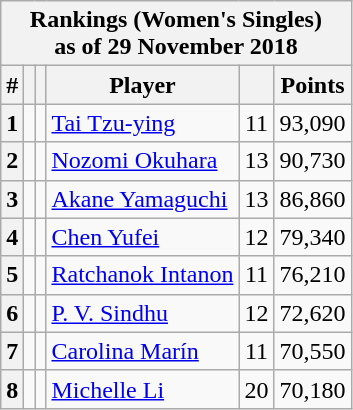<table class="sortable wikitable">
<tr>
<th colspan="6">Rankings (Women's Singles)<br>as of 29 November 2018</th>
</tr>
<tr>
<th>#</th>
<th></th>
<th></th>
<th>Player</th>
<th></th>
<th>Points</th>
</tr>
<tr>
<th>1</th>
<td align="center"></td>
<td></td>
<td><a href='#'>Tai Tzu-ying</a></td>
<td align="center">11</td>
<td>93,090</td>
</tr>
<tr>
<th>2</th>
<td align="center"></td>
<td></td>
<td><a href='#'>Nozomi Okuhara</a></td>
<td align="center">13</td>
<td>90,730</td>
</tr>
<tr>
<th>3</th>
<td align="center"></td>
<td></td>
<td><a href='#'>Akane Yamaguchi</a></td>
<td align="center">13</td>
<td>86,860</td>
</tr>
<tr>
<th>4</th>
<td align="center"></td>
<td></td>
<td><a href='#'>Chen Yufei</a></td>
<td align="center">12</td>
<td>79,340</td>
</tr>
<tr>
<th>5</th>
<td align="center"></td>
<td></td>
<td><a href='#'>Ratchanok Intanon</a></td>
<td align="center">11</td>
<td>76,210</td>
</tr>
<tr>
<th>6</th>
<td align="center"></td>
<td></td>
<td><a href='#'>P. V. Sindhu</a></td>
<td align="center">12</td>
<td>72,620</td>
</tr>
<tr>
<th>7</th>
<td align="center"></td>
<td></td>
<td><a href='#'>Carolina Marín</a></td>
<td align="center">11</td>
<td>70,550</td>
</tr>
<tr>
<th>8</th>
<td align="center"></td>
<td></td>
<td><a href='#'>Michelle Li</a></td>
<td align="center">20</td>
<td>70,180</td>
</tr>
</table>
